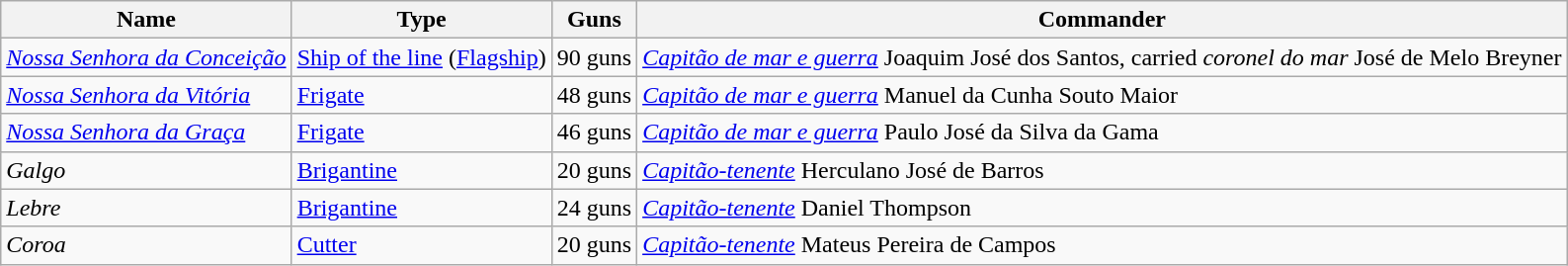<table class="wikitable sortable">
<tr>
<th>Name</th>
<th>Type</th>
<th>Guns</th>
<th>Commander</th>
</tr>
<tr>
<td><em><a href='#'>Nossa Senhora da Conceição</a></em></td>
<td><a href='#'>Ship of the line</a> (<a href='#'>Flagship</a>)</td>
<td>90 guns</td>
<td><em><a href='#'>Capitão de mar e guerra</a></em> Joaquim José dos Santos, carried <em>coronel do mar</em> José de Melo Breyner</td>
</tr>
<tr>
<td><em><a href='#'>Nossa Senhora da Vitória</a></em></td>
<td><a href='#'>Frigate</a></td>
<td>48 guns</td>
<td><em><a href='#'>Capitão de mar e guerra</a></em> Manuel da Cunha Souto Maior</td>
</tr>
<tr>
<td><em><a href='#'>Nossa Senhora da Graça</a></em></td>
<td><a href='#'>Frigate</a></td>
<td>46 guns</td>
<td><em><a href='#'>Capitão de mar e guerra</a></em> Paulo José da Silva da Gama</td>
</tr>
<tr>
<td><em>Galgo</em></td>
<td><a href='#'>Brigantine</a></td>
<td>20 guns</td>
<td><em><a href='#'>Capitão-tenente</a></em> Herculano José de Barros</td>
</tr>
<tr>
<td><em>Lebre</em></td>
<td><a href='#'>Brigantine</a></td>
<td>24 guns</td>
<td><em><a href='#'>Capitão-tenente</a></em> Daniel Thompson</td>
</tr>
<tr>
<td><em>Coroa</em></td>
<td><a href='#'>Cutter</a></td>
<td>20 guns</td>
<td><em><a href='#'>Capitão-tenente</a></em> Mateus Pereira de Campos</td>
</tr>
</table>
